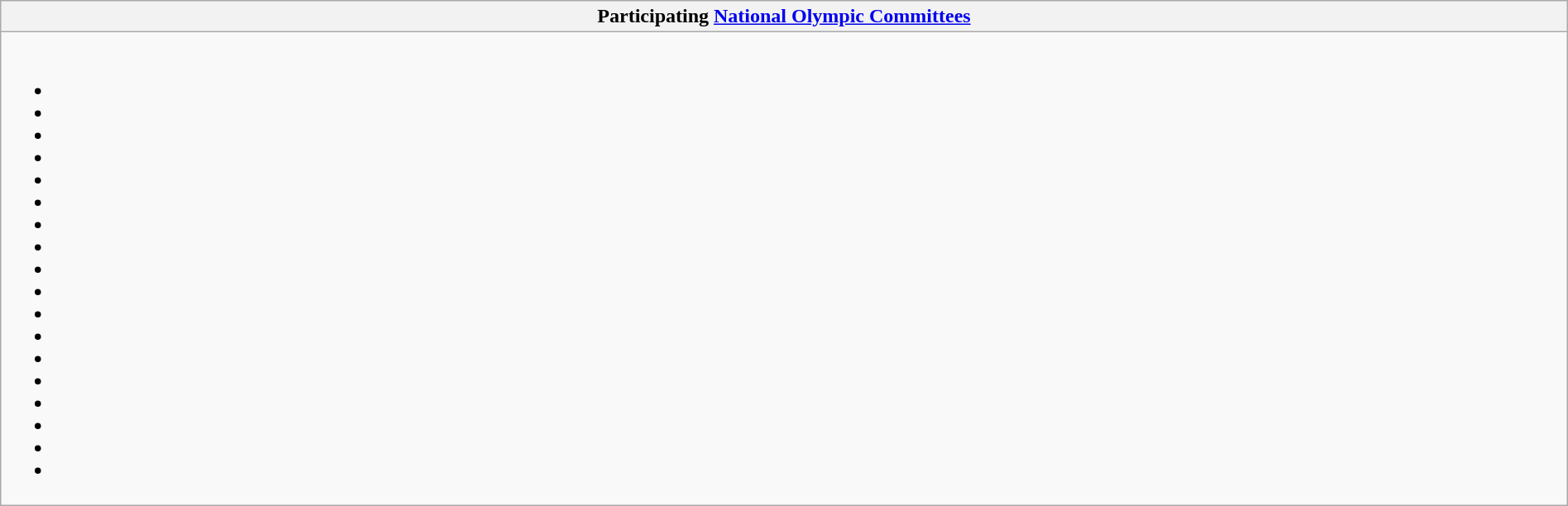<table class="wikitable collapsible" style="width:100%;">
<tr>
<th>Participating <a href='#'>National Olympic Committees</a></th>
</tr>
<tr>
<td><br><ul><li></li><li></li><li></li><li></li><li></li><li></li><li></li><li></li><li></li><li></li><li></li><li></li><li></li><li></li><li></li><li></li><li></li><li></li></ul></td>
</tr>
</table>
